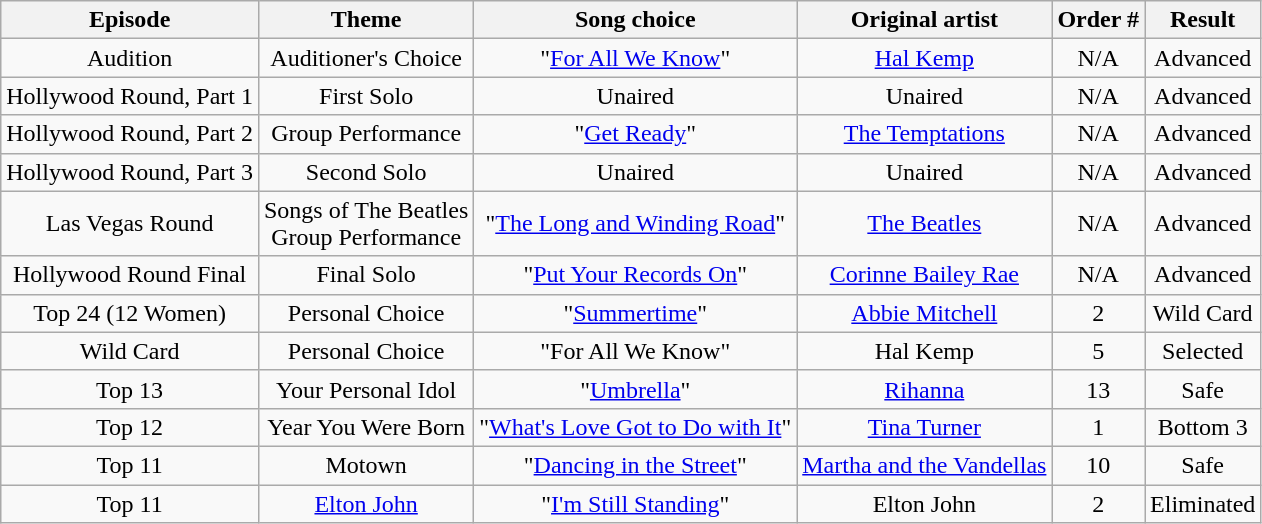<table class="wikitable" style="text-align: center;">
<tr>
<th>Episode</th>
<th>Theme</th>
<th>Song choice</th>
<th>Original artist</th>
<th>Order #</th>
<th>Result</th>
</tr>
<tr>
<td>Audition</td>
<td>Auditioner's Choice<br></td>
<td>"<a href='#'>For All We Know</a>"</td>
<td><a href='#'>Hal Kemp</a></td>
<td>N/A</td>
<td>Advanced</td>
</tr>
<tr>
<td>Hollywood Round, Part 1</td>
<td>First Solo</td>
<td>Unaired</td>
<td>Unaired</td>
<td>N/A</td>
<td>Advanced</td>
</tr>
<tr>
<td>Hollywood Round, Part 2</td>
<td>Group Performance</td>
<td>"<a href='#'>Get Ready</a>"</td>
<td><a href='#'>The Temptations</a></td>
<td>N/A</td>
<td>Advanced</td>
</tr>
<tr>
<td>Hollywood Round, Part 3</td>
<td>Second Solo</td>
<td>Unaired</td>
<td>Unaired</td>
<td>N/A</td>
<td>Advanced</td>
</tr>
<tr>
<td>Las Vegas Round</td>
<td>Songs of The Beatles<br> Group Performance</td>
<td>"<a href='#'>The Long and Winding Road</a>"</td>
<td><a href='#'>The Beatles</a></td>
<td>N/A</td>
<td>Advanced</td>
</tr>
<tr>
<td>Hollywood Round Final</td>
<td>Final Solo</td>
<td>"<a href='#'>Put Your Records On</a>"</td>
<td><a href='#'>Corinne Bailey Rae</a></td>
<td>N/A</td>
<td>Advanced</td>
</tr>
<tr>
<td>Top 24 (12 Women)</td>
<td>Personal Choice</td>
<td>"<a href='#'>Summertime</a>"</td>
<td><a href='#'>Abbie Mitchell</a></td>
<td>2</td>
<td>Wild Card</td>
</tr>
<tr>
<td>Wild Card</td>
<td>Personal Choice</td>
<td>"For All We Know"</td>
<td>Hal Kemp</td>
<td>5</td>
<td>Selected</td>
</tr>
<tr>
<td>Top 13</td>
<td>Your Personal Idol</td>
<td>"<a href='#'>Umbrella</a>"</td>
<td><a href='#'>Rihanna</a></td>
<td>13</td>
<td>Safe</td>
</tr>
<tr>
<td>Top 12</td>
<td>Year You Were Born</td>
<td>"<a href='#'>What's Love Got to Do with It</a>"</td>
<td><a href='#'>Tina Turner</a></td>
<td>1</td>
<td>Bottom 3</td>
</tr>
<tr>
<td>Top 11</td>
<td>Motown</td>
<td>"<a href='#'>Dancing in the Street</a>"</td>
<td><a href='#'>Martha and the Vandellas</a></td>
<td>10</td>
<td>Safe</td>
</tr>
<tr>
<td>Top 11</td>
<td><a href='#'>Elton John</a></td>
<td>"<a href='#'>I'm Still Standing</a>"</td>
<td>Elton John</td>
<td>2</td>
<td>Eliminated</td>
</tr>
</table>
